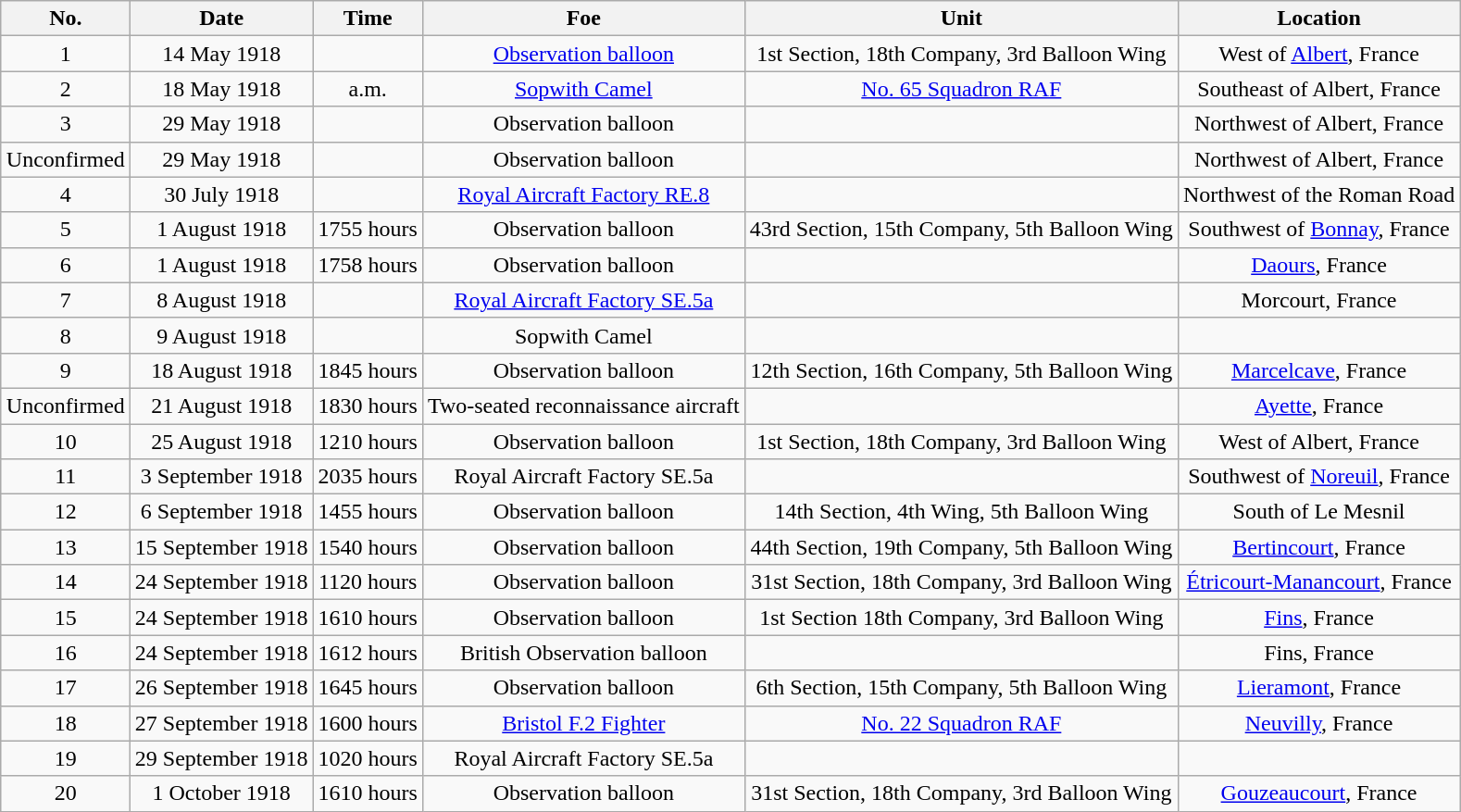<table class="wikitable" border="1" style="margin: 1em auto 1em auto">
<tr>
<th>No.</th>
<th>Date</th>
<th>Time</th>
<th>Foe</th>
<th>Unit</th>
<th>Location</th>
</tr>
<tr>
<td align="center">1</td>
<td align="center">14 May 1918</td>
<td align="center"></td>
<td align="center"><a href='#'>Observation balloon</a></td>
<td align="center">1st Section, 18th Company, 3rd Balloon Wing</td>
<td align="center">West of <a href='#'>Albert</a>, France</td>
</tr>
<tr>
<td align="center">2</td>
<td align="center">18 May 1918</td>
<td align="center">a.m.</td>
<td align="center"><a href='#'>Sopwith Camel</a></td>
<td align="center"><a href='#'>No. 65 Squadron RAF</a></td>
<td align="center">Southeast of Albert, France</td>
</tr>
<tr>
<td align="center">3</td>
<td align="center">29 May 1918</td>
<td align="center"></td>
<td align="center">Observation balloon</td>
<td align="center"></td>
<td align="center">Northwest of Albert, France</td>
</tr>
<tr>
<td align="center">Unconfirmed</td>
<td align="center">29 May 1918</td>
<td align="center"></td>
<td align="center">Observation balloon</td>
<td align="center"></td>
<td align="center">Northwest of Albert, France</td>
</tr>
<tr>
<td align="center">4</td>
<td align="center">30 July 1918</td>
<td align="center"></td>
<td align="center"><a href='#'>Royal Aircraft Factory RE.8</a></td>
<td align="center"></td>
<td align="center">Northwest of the Roman Road</td>
</tr>
<tr>
<td align="center">5</td>
<td align="center">1 August 1918</td>
<td align="center">1755 hours</td>
<td align="center">Observation balloon</td>
<td align="center">43rd Section, 15th Company, 5th Balloon Wing</td>
<td align="center">Southwest of <a href='#'>Bonnay</a>, France</td>
</tr>
<tr>
<td align="center">6</td>
<td align="center">1 August 1918</td>
<td align="center">1758 hours</td>
<td align="center">Observation balloon</td>
<td align="center"></td>
<td align="center"><a href='#'>Daours</a>, France</td>
</tr>
<tr>
<td align="center">7</td>
<td align="center">8 August 1918</td>
<td align="center"></td>
<td align="center"><a href='#'>Royal Aircraft Factory SE.5a</a></td>
<td align="center"></td>
<td align="center">Morcourt, France</td>
</tr>
<tr>
<td align="center">8</td>
<td align="center">9 August 1918</td>
<td align="center"></td>
<td align="center">Sopwith Camel</td>
<td align="center"></td>
<td align="center"></td>
</tr>
<tr>
<td align="center">9</td>
<td align="center">18 August 1918</td>
<td align="center">1845 hours</td>
<td align="center">Observation balloon</td>
<td align="center">12th Section, 16th Company, 5th Balloon Wing</td>
<td align="center"><a href='#'>Marcelcave</a>, France</td>
</tr>
<tr>
<td align="center">Unconfirmed</td>
<td align="center">21 August 1918</td>
<td align="center">1830 hours</td>
<td align="center">Two-seated reconnaissance aircraft</td>
<td align="center"></td>
<td align="center"><a href='#'>Ayette</a>, France</td>
</tr>
<tr>
<td align="center">10</td>
<td align="center">25 August 1918</td>
<td align="center">1210 hours</td>
<td align="center">Observation balloon</td>
<td align="center">1st Section, 18th Company, 3rd Balloon Wing</td>
<td align="center">West of Albert, France</td>
</tr>
<tr>
<td align="center">11</td>
<td align="center">3 September 1918</td>
<td align="center">2035 hours</td>
<td align="center">Royal Aircraft Factory SE.5a</td>
<td align="center"></td>
<td align="center">Southwest of <a href='#'>Noreuil</a>, France</td>
</tr>
<tr>
<td align="center">12</td>
<td align="center">6 September 1918</td>
<td align="center">1455 hours</td>
<td align="center">Observation balloon</td>
<td align="center">14th Section, 4th Wing, 5th Balloon Wing</td>
<td align="center">South of Le Mesnil</td>
</tr>
<tr>
<td align="center">13</td>
<td align="center">15 September 1918</td>
<td align="center">1540 hours</td>
<td align="center">Observation balloon</td>
<td align="center">44th Section, 19th Company, 5th Balloon Wing</td>
<td align="center"><a href='#'>Bertincourt</a>, France</td>
</tr>
<tr>
<td align="center">14</td>
<td align="center">24 September 1918</td>
<td align="center">1120 hours</td>
<td align="center">Observation balloon</td>
<td align="center">31st Section, 18th Company, 3rd Balloon Wing</td>
<td align="center"><a href='#'>Étricourt-Manancourt</a>, France</td>
</tr>
<tr>
<td align="center">15</td>
<td align="center">24 September 1918</td>
<td align="center">1610 hours</td>
<td align="center">Observation balloon</td>
<td align="center">1st Section 18th Company, 3rd Balloon Wing</td>
<td align="center"><a href='#'>Fins</a>, France</td>
</tr>
<tr>
<td align="center">16</td>
<td align="center">24 September 1918</td>
<td align="center">1612 hours</td>
<td align="center">British Observation balloon</td>
<td align="center"></td>
<td align="center">Fins, France</td>
</tr>
<tr>
<td align="center">17</td>
<td align="center">26 September 1918</td>
<td align="center">1645 hours</td>
<td align="center">Observation balloon</td>
<td align="center">6th Section, 15th Company, 5th Balloon Wing</td>
<td align="center"><a href='#'>Lieramont</a>, France</td>
</tr>
<tr>
<td align="center">18</td>
<td align="center">27 September 1918</td>
<td align="center">1600 hours</td>
<td align="center"><a href='#'>Bristol F.2 Fighter</a></td>
<td align="center"><a href='#'>No. 22 Squadron RAF</a></td>
<td align="center"><a href='#'>Neuvilly</a>, France</td>
</tr>
<tr>
<td align="center">19</td>
<td align="center">29 September 1918</td>
<td align="center">1020 hours</td>
<td align="center">Royal Aircraft Factory SE.5a</td>
<td align="center"></td>
<td align="center"></td>
</tr>
<tr>
<td align="center">20</td>
<td align="center">1 October 1918</td>
<td align="center">1610 hours</td>
<td align="center">Observation balloon</td>
<td align="center">31st Section, 18th Company, 3rd Balloon Wing</td>
<td align="center"><a href='#'>Gouzeaucourt</a>, France</td>
</tr>
</table>
